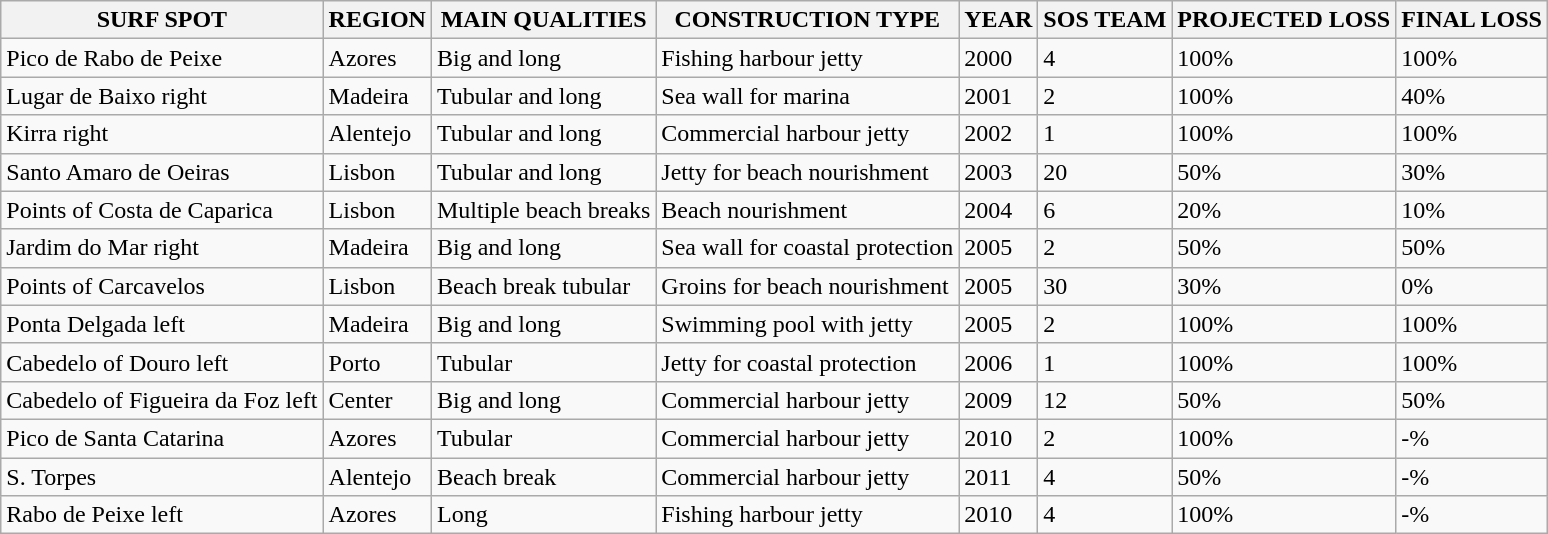<table class="wikitable">
<tr>
<th>SURF SPOT</th>
<th>REGION</th>
<th>MAIN QUALITIES</th>
<th>CONSTRUCTION TYPE</th>
<th>YEAR</th>
<th>SOS TEAM</th>
<th>PROJECTED LOSS</th>
<th>FINAL LOSS</th>
</tr>
<tr>
<td>Pico de Rabo de Peixe</td>
<td>Azores</td>
<td>Big and long</td>
<td>Fishing harbour jetty</td>
<td>2000</td>
<td>4</td>
<td>100%</td>
<td>100%</td>
</tr>
<tr>
<td>Lugar de Baixo right</td>
<td>Madeira</td>
<td>Tubular and long</td>
<td>Sea wall for marina</td>
<td>2001</td>
<td>2</td>
<td>100%</td>
<td>40%</td>
</tr>
<tr>
<td>Kirra right</td>
<td>Alentejo</td>
<td>Tubular and long</td>
<td>Commercial harbour jetty</td>
<td>2002</td>
<td>1</td>
<td>100%</td>
<td>100%</td>
</tr>
<tr>
<td>Santo Amaro de Oeiras</td>
<td>Lisbon</td>
<td>Tubular and long</td>
<td>Jetty for beach nourishment</td>
<td>2003</td>
<td>20</td>
<td>50%</td>
<td>30%</td>
</tr>
<tr>
<td>Points of Costa de Caparica</td>
<td>Lisbon</td>
<td>Multiple beach breaks</td>
<td>Beach nourishment</td>
<td>2004</td>
<td>6</td>
<td>20%</td>
<td>10%</td>
</tr>
<tr>
<td>Jardim do Mar right</td>
<td>Madeira</td>
<td>Big and long</td>
<td>Sea wall for coastal protection</td>
<td>2005</td>
<td>2</td>
<td>50%</td>
<td>50%</td>
</tr>
<tr>
<td>Points of Carcavelos</td>
<td>Lisbon</td>
<td>Beach break tubular</td>
<td>Groins for beach nourishment</td>
<td>2005</td>
<td>30</td>
<td>30%</td>
<td>0%</td>
</tr>
<tr>
<td>Ponta Delgada left</td>
<td>Madeira</td>
<td>Big and long</td>
<td>Swimming pool with jetty</td>
<td>2005</td>
<td>2</td>
<td>100%</td>
<td>100%</td>
</tr>
<tr>
<td>Cabedelo of Douro left</td>
<td>Porto</td>
<td>Tubular</td>
<td>Jetty for coastal protection</td>
<td>2006</td>
<td>1</td>
<td>100%</td>
<td>100%</td>
</tr>
<tr>
<td>Cabedelo of Figueira da Foz left</td>
<td>Center</td>
<td>Big and long</td>
<td>Commercial harbour jetty</td>
<td>2009</td>
<td>12</td>
<td>50%</td>
<td>50%</td>
</tr>
<tr>
<td>Pico de Santa Catarina</td>
<td>Azores</td>
<td>Tubular</td>
<td>Commercial harbour jetty</td>
<td>2010</td>
<td>2</td>
<td>100%</td>
<td>-%</td>
</tr>
<tr>
<td>S. Torpes</td>
<td>Alentejo</td>
<td>Beach break</td>
<td>Commercial harbour jetty</td>
<td>2011</td>
<td>4</td>
<td>50%</td>
<td>-%</td>
</tr>
<tr>
<td>Rabo de Peixe left</td>
<td>Azores</td>
<td>Long</td>
<td>Fishing harbour jetty</td>
<td>2010</td>
<td>4</td>
<td>100%</td>
<td>-%</td>
</tr>
</table>
